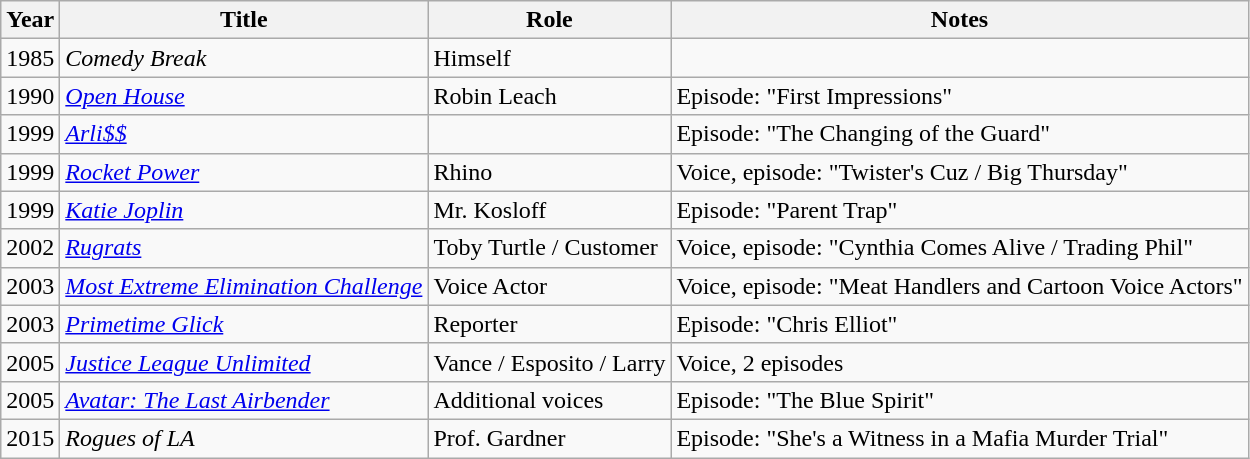<table class="wikitable sortable">
<tr>
<th>Year</th>
<th>Title</th>
<th>Role</th>
<th>Notes</th>
</tr>
<tr>
<td>1985</td>
<td><em>Comedy Break</em></td>
<td>Himself</td>
<td></td>
</tr>
<tr>
<td>1990</td>
<td><em><a href='#'>Open House</a></em></td>
<td>Robin Leach</td>
<td>Episode: "First Impressions"</td>
</tr>
<tr>
<td>1999</td>
<td><em><a href='#'>Arli$$</a></em></td>
<td></td>
<td>Episode: "The Changing of the Guard"</td>
</tr>
<tr>
<td>1999</td>
<td><em><a href='#'>Rocket Power</a></em></td>
<td>Rhino</td>
<td>Voice, episode: "Twister's Cuz / Big Thursday"</td>
</tr>
<tr>
<td>1999</td>
<td><em><a href='#'>Katie Joplin</a></em></td>
<td>Mr. Kosloff</td>
<td>Episode: "Parent Trap"</td>
</tr>
<tr>
<td>2002</td>
<td><em><a href='#'>Rugrats</a></em></td>
<td>Toby Turtle / Customer</td>
<td>Voice, episode: "Cynthia Comes Alive / Trading Phil"</td>
</tr>
<tr>
<td>2003</td>
<td><em><a href='#'>Most Extreme Elimination Challenge</a></em></td>
<td>Voice Actor</td>
<td>Voice, episode: "Meat Handlers and Cartoon Voice Actors"</td>
</tr>
<tr>
<td>2003</td>
<td><em><a href='#'>Primetime Glick</a></em></td>
<td>Reporter</td>
<td>Episode: "Chris Elliot"</td>
</tr>
<tr>
<td>2005</td>
<td><em><a href='#'>Justice League Unlimited</a></em></td>
<td>Vance / Esposito / Larry</td>
<td>Voice, 2 episodes</td>
</tr>
<tr>
<td>2005</td>
<td><em><a href='#'>Avatar: The Last Airbender</a></em></td>
<td>Additional voices</td>
<td>Episode: "The Blue Spirit"</td>
</tr>
<tr>
<td>2015</td>
<td><em>Rogues of LA</em></td>
<td>Prof. Gardner</td>
<td>Episode: "She's a Witness in a Mafia Murder Trial"</td>
</tr>
</table>
